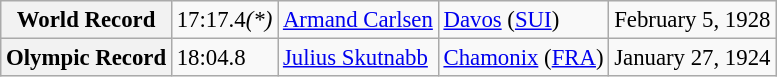<table class="wikitable" style="font-size:95%;">
<tr>
<th>World Record</th>
<td>17:17.4<em>(*)</em></td>
<td> <a href='#'>Armand Carlsen</a></td>
<td><a href='#'>Davos</a> (<a href='#'>SUI</a>)</td>
<td>February 5, 1928</td>
</tr>
<tr>
<th>Olympic Record</th>
<td>18:04.8</td>
<td> <a href='#'>Julius Skutnabb</a></td>
<td><a href='#'>Chamonix</a> (<a href='#'>FRA</a>)</td>
<td>January 27, 1924</td>
</tr>
</table>
